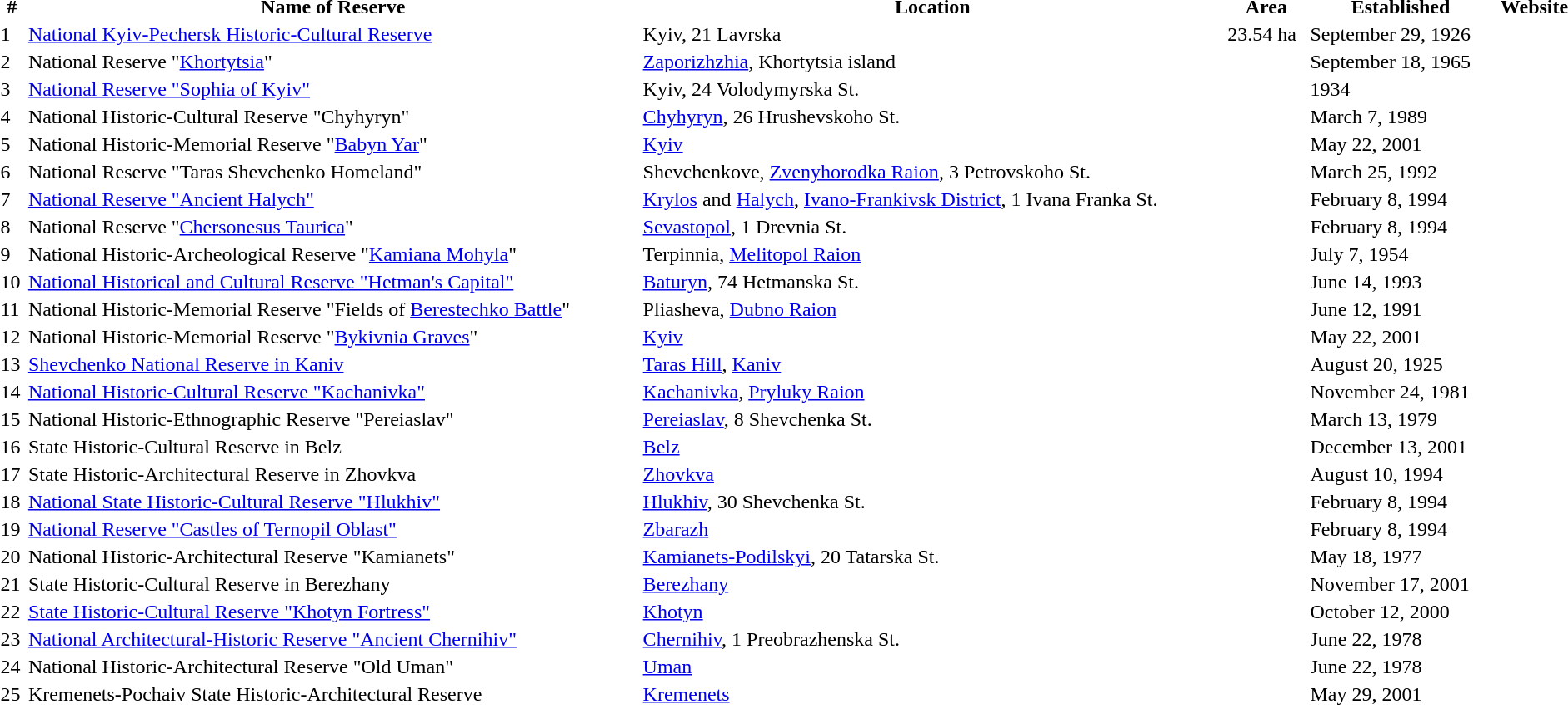<table class="standard" width="100%">
<tr>
<th>#</th>
<th>Name of Reserve</th>
<th>Location</th>
<th>Area</th>
<th>Established</th>
<th>Website</th>
</tr>
<tr>
<td>1</td>
<td><a href='#'>National Kyiv-Pechersk Historic-Cultural Reserve</a></td>
<td>Kyiv, 21 Lavrska</td>
<td>23.54 ha</td>
<td>September 29, 1926</td>
<td></td>
</tr>
<tr>
<td>2</td>
<td>National Reserve "<a href='#'>Khortytsia</a>"</td>
<td><a href='#'>Zaporizhzhia</a>, Khortytsia island</td>
<td></td>
<td>September 18, 1965</td>
<td></td>
</tr>
<tr>
<td>3</td>
<td><a href='#'>National Reserve "Sophia of Kyiv"</a></td>
<td>Kyiv, 24 Volodymyrska St.</td>
<td></td>
<td>1934</td>
<td></td>
</tr>
<tr>
<td>4</td>
<td>National Historic-Cultural Reserve "Chyhyryn"</td>
<td><a href='#'>Chyhyryn</a>, 26 Hrushevskoho St.</td>
<td></td>
<td>March 7, 1989</td>
<td></td>
</tr>
<tr>
<td>5</td>
<td>National Historic-Memorial Reserve "<a href='#'>Babyn Yar</a>"</td>
<td><a href='#'>Kyiv</a></td>
<td></td>
<td>May 22, 2001</td>
<td></td>
</tr>
<tr>
<td>6</td>
<td>National Reserve "Taras Shevchenko Homeland"</td>
<td>Shevchenkove, <a href='#'>Zvenyhorodka Raion</a>, 3 Petrovskoho St.</td>
<td></td>
<td>March 25, 1992</td>
<td></td>
</tr>
<tr>
<td>7</td>
<td><a href='#'>National Reserve "Ancient Halych"</a></td>
<td><a href='#'>Krylos</a> and <a href='#'>Halych</a>, <a href='#'>Ivano-Frankivsk District</a>, 1 Ivana Franka St.</td>
<td></td>
<td>February 8, 1994</td>
<td></td>
</tr>
<tr>
<td>8</td>
<td>National Reserve "<a href='#'>Chersonesus Taurica</a>"</td>
<td><a href='#'>Sevastopol</a>, 1 Drevnia St.</td>
<td></td>
<td>February 8, 1994</td>
<td></td>
</tr>
<tr>
<td>9</td>
<td>National Historic-Archeological Reserve "<a href='#'>Kamiana Mohyla</a>"</td>
<td>Terpinnia, <a href='#'>Melitopol Raion</a></td>
<td></td>
<td>July 7, 1954</td>
<td></td>
</tr>
<tr>
<td>10</td>
<td><a href='#'>National Historical and Cultural Reserve "Hetman's Capital"</a></td>
<td><a href='#'>Baturyn</a>, 74 Hetmanska St.</td>
<td></td>
<td>June 14, 1993</td>
<td></td>
</tr>
<tr>
<td>11</td>
<td>National Historic-Memorial Reserve "Fields of <a href='#'>Berestechko Battle</a>"</td>
<td>Pliasheva, <a href='#'>Dubno Raion</a></td>
<td></td>
<td>June 12, 1991</td>
<td></td>
</tr>
<tr>
<td>12</td>
<td>National Historic-Memorial Reserve "<a href='#'>Bykivnia Graves</a>"</td>
<td><a href='#'>Kyiv</a></td>
<td></td>
<td>May 22, 2001</td>
<td></td>
</tr>
<tr>
<td>13</td>
<td><a href='#'>Shevchenko National Reserve in Kaniv</a></td>
<td><a href='#'>Taras Hill</a>, <a href='#'>Kaniv</a></td>
<td></td>
<td>August 20, 1925</td>
<td></td>
</tr>
<tr>
<td>14</td>
<td><a href='#'>National Historic-Cultural Reserve "Kachanivka"</a></td>
<td><a href='#'>Kachanivka</a>, <a href='#'>Pryluky Raion</a></td>
<td></td>
<td>November 24, 1981</td>
<td></td>
</tr>
<tr>
<td>15</td>
<td>National Historic-Ethnographic Reserve "Pereiaslav"</td>
<td><a href='#'>Pereiaslav</a>, 8 Shevchenka St.</td>
<td></td>
<td>March 13, 1979</td>
<td></td>
</tr>
<tr>
<td>16</td>
<td>State Historic-Cultural Reserve in Belz</td>
<td><a href='#'>Belz</a></td>
<td></td>
<td>December 13, 2001</td>
<td></td>
</tr>
<tr>
<td>17</td>
<td>State Historic-Architectural Reserve in Zhovkva</td>
<td><a href='#'>Zhovkva</a></td>
<td></td>
<td>August 10, 1994</td>
<td></td>
</tr>
<tr>
<td>18</td>
<td><a href='#'>National State Historic-Cultural Reserve "Hlukhiv"</a></td>
<td><a href='#'>Hlukhiv</a>, 30 Shevchenka St.</td>
<td></td>
<td>February 8, 1994</td>
<td></td>
</tr>
<tr>
<td>19</td>
<td><a href='#'>National Reserve "Castles of Ternopil Oblast"</a></td>
<td><a href='#'>Zbarazh</a></td>
<td></td>
<td>February 8, 1994</td>
<td></td>
</tr>
<tr>
<td>20</td>
<td>National Historic-Architectural Reserve "Kamianets"</td>
<td><a href='#'>Kamianets-Podilskyi</a>, 20 Tatarska St.</td>
<td></td>
<td>May 18, 1977</td>
<td></td>
</tr>
<tr>
<td>21</td>
<td>State Historic-Cultural Reserve in Berezhany</td>
<td><a href='#'>Berezhany</a></td>
<td></td>
<td>November 17, 2001</td>
<td></td>
</tr>
<tr>
<td>22</td>
<td><a href='#'>State Historic-Cultural Reserve "Khotyn Fortress"</a></td>
<td><a href='#'>Khotyn</a></td>
<td></td>
<td>October 12, 2000</td>
<td></td>
</tr>
<tr>
<td>23</td>
<td><a href='#'>National Architectural-Historic Reserve "Ancient Chernihiv"</a></td>
<td><a href='#'>Chernihiv</a>, 1 Preobrazhenska St.</td>
<td></td>
<td>June 22, 1978</td>
<td></td>
</tr>
<tr>
<td>24</td>
<td>National Historic-Architectural Reserve "Old Uman"</td>
<td><a href='#'>Uman</a></td>
<td></td>
<td>June 22, 1978</td>
<td></td>
</tr>
<tr>
<td>25</td>
<td>Kremenets-Pochaiv State Historic-Architectural Reserve</td>
<td><a href='#'>Kremenets</a></td>
<td></td>
<td>May 29, 2001</td>
<td></td>
</tr>
</table>
